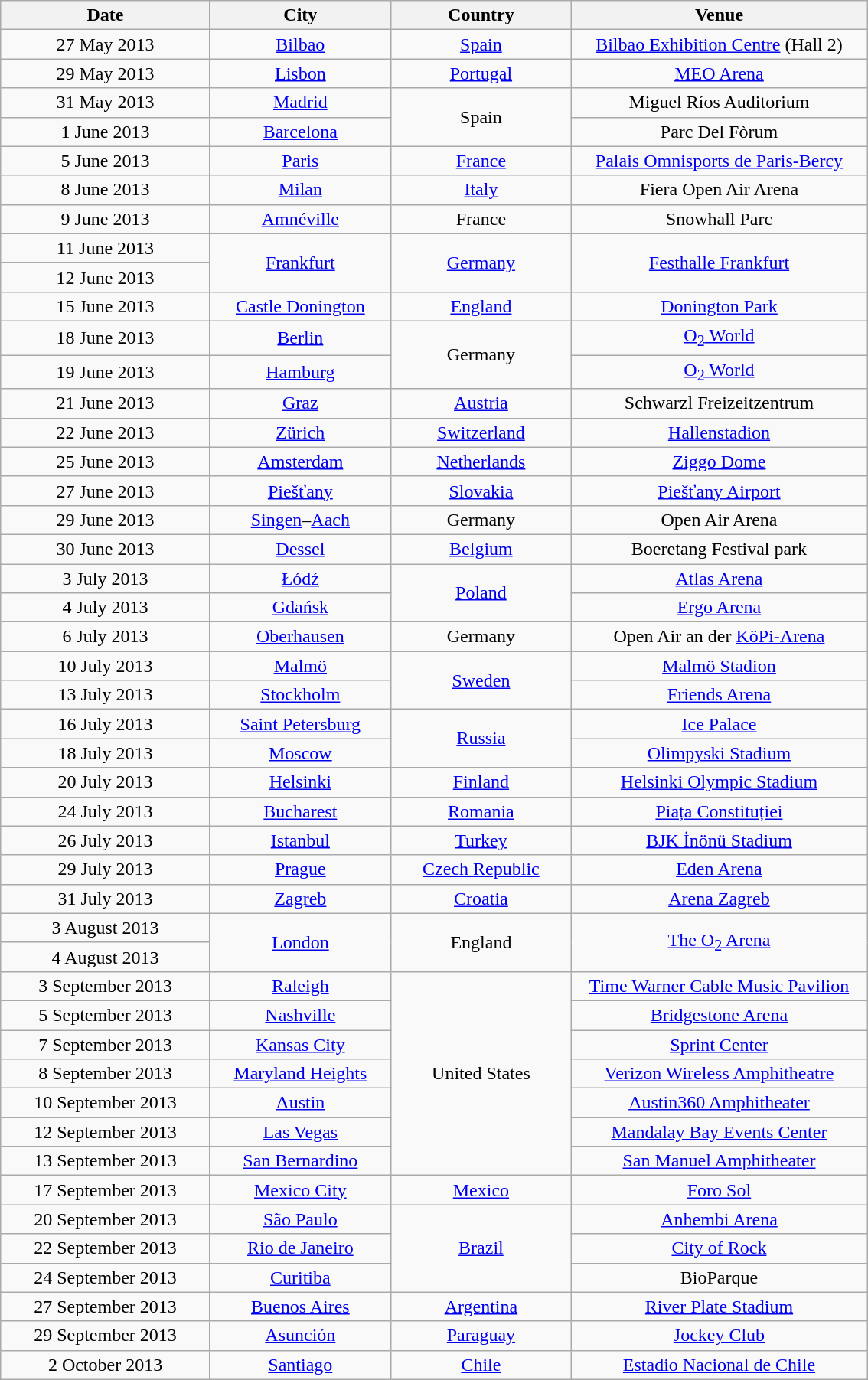<table class="wikitable plainrowheaders" style="text-align:center;">
<tr>
<th width="175">Date</th>
<th width="150">City</th>
<th width="150">Country</th>
<th width="250">Venue</th>
</tr>
<tr>
<td>27 May 2013</td>
<td><a href='#'>Bilbao</a></td>
<td><a href='#'>Spain</a></td>
<td><a href='#'>Bilbao Exhibition Centre</a> (Hall 2)</td>
</tr>
<tr>
<td>29 May 2013</td>
<td><a href='#'>Lisbon</a></td>
<td><a href='#'>Portugal</a></td>
<td><a href='#'>MEO Arena</a></td>
</tr>
<tr>
<td>31 May 2013</td>
<td><a href='#'>Madrid</a></td>
<td rowspan="2">Spain</td>
<td>Miguel Ríos Auditorium</td>
</tr>
<tr>
<td>1 June 2013</td>
<td><a href='#'>Barcelona</a></td>
<td>Parc Del Fòrum</td>
</tr>
<tr>
<td>5 June 2013</td>
<td><a href='#'>Paris</a></td>
<td><a href='#'>France</a></td>
<td><a href='#'>Palais Omnisports de Paris-Bercy</a></td>
</tr>
<tr>
<td>8 June 2013</td>
<td><a href='#'>Milan</a></td>
<td><a href='#'>Italy</a></td>
<td>Fiera Open Air Arena</td>
</tr>
<tr>
<td>9 June 2013</td>
<td><a href='#'>Amnéville</a></td>
<td>France</td>
<td>Snowhall Parc</td>
</tr>
<tr>
<td>11 June 2013</td>
<td rowspan="2"><a href='#'>Frankfurt</a></td>
<td rowspan="2"><a href='#'>Germany</a></td>
<td rowspan="2"><a href='#'>Festhalle Frankfurt</a></td>
</tr>
<tr>
<td>12 June 2013</td>
</tr>
<tr>
<td>15 June 2013</td>
<td><a href='#'>Castle Donington</a></td>
<td><a href='#'>England</a></td>
<td><a href='#'>Donington Park</a></td>
</tr>
<tr>
<td>18 June 2013</td>
<td><a href='#'>Berlin</a></td>
<td rowspan="2">Germany</td>
<td><a href='#'>O<sub>2</sub> World</a></td>
</tr>
<tr>
<td>19 June 2013</td>
<td><a href='#'>Hamburg</a></td>
<td><a href='#'>O<sub>2</sub> World</a></td>
</tr>
<tr>
<td>21 June 2013</td>
<td><a href='#'>Graz</a></td>
<td><a href='#'>Austria</a></td>
<td>Schwarzl Freizeitzentrum</td>
</tr>
<tr>
<td>22 June 2013</td>
<td><a href='#'>Zürich</a></td>
<td><a href='#'>Switzerland</a></td>
<td><a href='#'>Hallenstadion</a></td>
</tr>
<tr>
<td>25 June 2013</td>
<td><a href='#'>Amsterdam</a></td>
<td><a href='#'>Netherlands</a></td>
<td><a href='#'>Ziggo Dome</a></td>
</tr>
<tr>
<td>27 June 2013</td>
<td><a href='#'>Piešťany</a></td>
<td><a href='#'>Slovakia</a></td>
<td><a href='#'>Piešťany Airport</a></td>
</tr>
<tr>
<td>29 June 2013</td>
<td><a href='#'>Singen</a>–<a href='#'>Aach</a></td>
<td>Germany</td>
<td>Open Air Arena</td>
</tr>
<tr>
<td>30 June 2013</td>
<td><a href='#'>Dessel</a></td>
<td><a href='#'>Belgium</a></td>
<td>Boeretang Festival park</td>
</tr>
<tr>
<td>3 July 2013</td>
<td><a href='#'>Łódź</a></td>
<td rowspan="2"><a href='#'>Poland</a></td>
<td><a href='#'>Atlas Arena</a></td>
</tr>
<tr>
<td>4 July 2013</td>
<td><a href='#'>Gdańsk</a></td>
<td><a href='#'>Ergo Arena</a></td>
</tr>
<tr>
<td>6 July 2013</td>
<td><a href='#'>Oberhausen</a></td>
<td>Germany</td>
<td>Open Air an der <a href='#'>KöPi-Arena</a></td>
</tr>
<tr>
<td>10 July 2013</td>
<td><a href='#'>Malmö</a></td>
<td rowspan="2"><a href='#'>Sweden</a></td>
<td><a href='#'>Malmö Stadion</a></td>
</tr>
<tr>
<td>13 July 2013</td>
<td><a href='#'>Stockholm</a></td>
<td><a href='#'>Friends Arena</a></td>
</tr>
<tr>
<td>16 July 2013</td>
<td><a href='#'>Saint Petersburg</a></td>
<td rowspan="2"><a href='#'>Russia</a></td>
<td><a href='#'>Ice Palace</a></td>
</tr>
<tr>
<td>18 July 2013</td>
<td><a href='#'>Moscow</a></td>
<td><a href='#'>Olimpyski Stadium</a></td>
</tr>
<tr>
<td>20 July 2013</td>
<td><a href='#'>Helsinki</a></td>
<td><a href='#'>Finland</a></td>
<td><a href='#'>Helsinki Olympic Stadium</a></td>
</tr>
<tr>
<td>24 July 2013</td>
<td><a href='#'>Bucharest</a></td>
<td><a href='#'>Romania</a></td>
<td><a href='#'>Piața Constituției</a></td>
</tr>
<tr>
<td>26 July 2013</td>
<td><a href='#'>Istanbul</a></td>
<td><a href='#'>Turkey</a></td>
<td><a href='#'>BJK İnönü Stadium</a></td>
</tr>
<tr>
<td>29 July 2013</td>
<td><a href='#'>Prague</a></td>
<td><a href='#'>Czech Republic</a></td>
<td><a href='#'>Eden Arena</a></td>
</tr>
<tr>
<td>31 July 2013</td>
<td><a href='#'>Zagreb</a></td>
<td><a href='#'>Croatia</a></td>
<td><a href='#'>Arena Zagreb</a></td>
</tr>
<tr>
<td>3 August 2013</td>
<td rowspan=2><a href='#'>London</a></td>
<td rowspan=2>England</td>
<td rowspan=2><a href='#'>The O<sub>2</sub> Arena</a></td>
</tr>
<tr>
<td>4 August 2013</td>
</tr>
<tr>
<td>3 September 2013</td>
<td><a href='#'>Raleigh</a></td>
<td rowspan="7">United States</td>
<td><a href='#'>Time Warner Cable Music Pavilion</a></td>
</tr>
<tr>
<td>5 September 2013</td>
<td><a href='#'>Nashville</a></td>
<td><a href='#'>Bridgestone Arena</a></td>
</tr>
<tr>
<td>7 September 2013</td>
<td><a href='#'>Kansas City</a></td>
<td><a href='#'>Sprint Center</a></td>
</tr>
<tr>
<td>8 September 2013</td>
<td><a href='#'>Maryland Heights</a></td>
<td><a href='#'>Verizon Wireless Amphitheatre</a></td>
</tr>
<tr>
<td>10 September 2013</td>
<td><a href='#'>Austin</a></td>
<td><a href='#'>Austin360 Amphitheater</a></td>
</tr>
<tr>
<td>12 September 2013</td>
<td><a href='#'>Las Vegas</a></td>
<td><a href='#'>Mandalay Bay Events Center</a></td>
</tr>
<tr>
<td>13 September 2013</td>
<td><a href='#'>San Bernardino</a></td>
<td><a href='#'>San Manuel Amphitheater</a></td>
</tr>
<tr>
<td>17 September 2013</td>
<td><a href='#'>Mexico City</a></td>
<td><a href='#'>Mexico</a></td>
<td><a href='#'>Foro Sol</a></td>
</tr>
<tr>
<td>20 September 2013</td>
<td><a href='#'>São Paulo</a></td>
<td rowspan="3"><a href='#'>Brazil</a></td>
<td><a href='#'>Anhembi Arena</a></td>
</tr>
<tr>
<td>22 September 2013</td>
<td><a href='#'>Rio de Janeiro</a></td>
<td><a href='#'>City of Rock</a></td>
</tr>
<tr>
<td>24 September 2013</td>
<td><a href='#'>Curitiba</a></td>
<td>BioParque</td>
</tr>
<tr>
<td>27 September 2013</td>
<td><a href='#'>Buenos Aires</a></td>
<td><a href='#'>Argentina</a></td>
<td><a href='#'>River Plate Stadium</a></td>
</tr>
<tr>
<td>29 September 2013</td>
<td><a href='#'>Asunción</a></td>
<td><a href='#'>Paraguay</a></td>
<td><a href='#'>Jockey Club</a></td>
</tr>
<tr>
<td>2 October 2013</td>
<td><a href='#'>Santiago</a></td>
<td><a href='#'>Chile</a></td>
<td><a href='#'>Estadio Nacional de Chile</a></td>
</tr>
</table>
